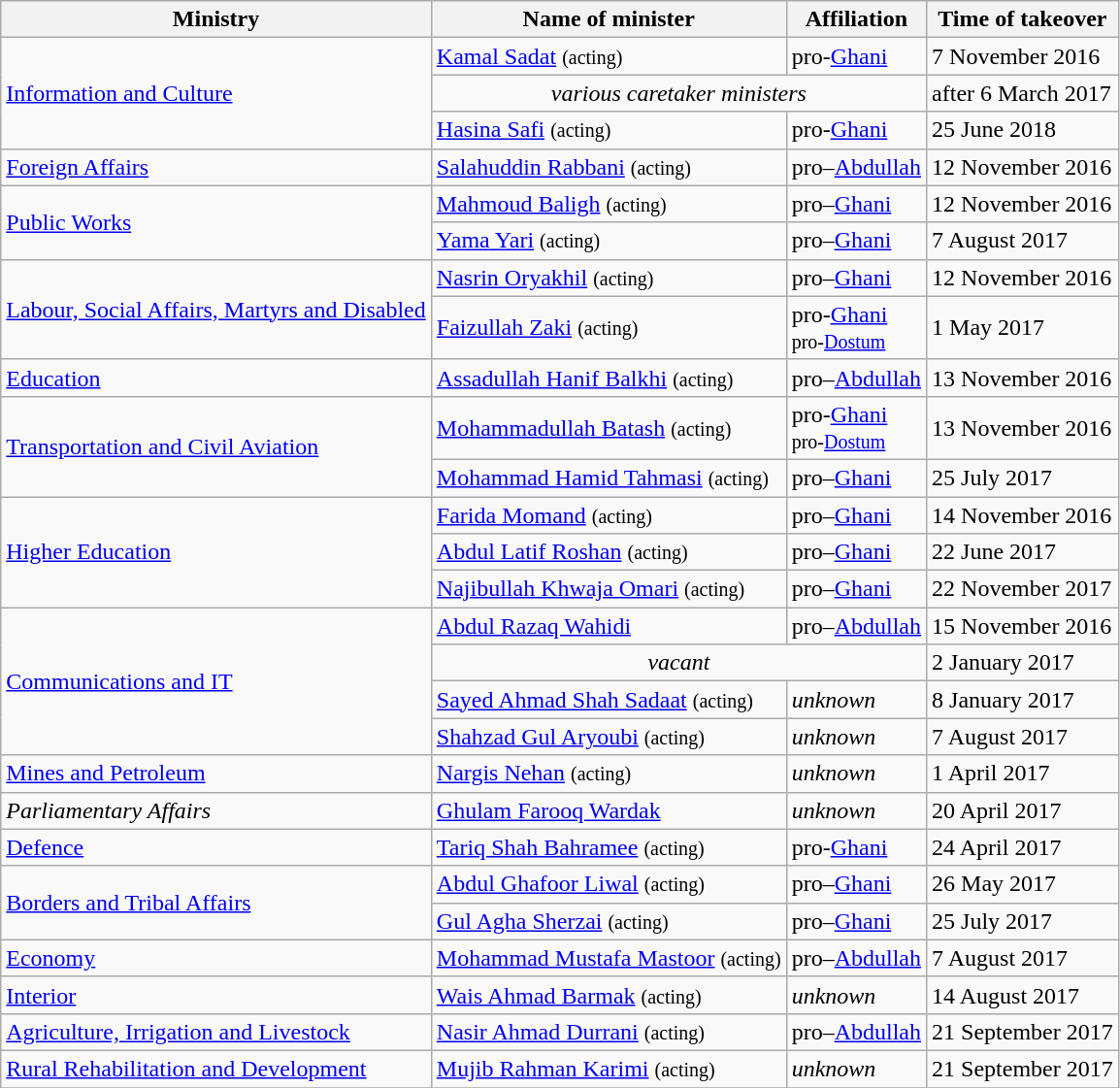<table class="wikitable sortable">
<tr>
<th><strong>Ministry</strong></th>
<th><strong>Name of minister</strong></th>
<th><strong>Affiliation</strong></th>
<th><strong>Time of takeover</strong></th>
</tr>
<tr>
<td rowspan="3"><a href='#'>Information and Culture</a></td>
<td><a href='#'>Kamal Sadat</a> <small>(acting)</small></td>
<td>pro-<a href='#'>Ghani</a></td>
<td>7 November 2016</td>
</tr>
<tr>
<td colspan="2" style="text-align:center;"><em>various caretaker ministers</em></td>
<td>after 6 March 2017</td>
</tr>
<tr>
<td><a href='#'>Hasina Safi</a> <small>(acting)</small></td>
<td>pro-<a href='#'>Ghani</a></td>
<td>25 June 2018</td>
</tr>
<tr>
<td><a href='#'>Foreign Affairs</a></td>
<td><a href='#'>Salahuddin Rabbani</a> <small>(acting)</small></td>
<td>pro–<a href='#'>Abdullah</a></td>
<td>12 November 2016</td>
</tr>
<tr>
<td rowspan="2"><a href='#'>Public Works</a></td>
<td><a href='#'>Mahmoud Baligh</a> <small>(acting)</small></td>
<td>pro–<a href='#'>Ghani</a></td>
<td>12 November 2016</td>
</tr>
<tr>
<td><a href='#'>Yama Yari</a> <small>(acting)</small></td>
<td>pro–<a href='#'>Ghani</a></td>
<td>7 August 2017</td>
</tr>
<tr>
<td rowspan="2"><a href='#'>Labour, Social Affairs, Martyrs and Disabled</a></td>
<td><a href='#'>Nasrin Oryakhil</a> <small>(acting)</small></td>
<td>pro–<a href='#'>Ghani</a></td>
<td>12 November 2016</td>
</tr>
<tr>
<td><a href='#'>Faizullah Zaki</a> <small>(acting)</small></td>
<td>pro-<a href='#'>Ghani</a><br><small>pro-<a href='#'>Dostum</a></small></td>
<td>1 May 2017</td>
</tr>
<tr>
<td><a href='#'>Education</a></td>
<td><a href='#'>Assadullah Hanif Balkhi</a> <small>(acting)</small></td>
<td>pro–<a href='#'>Abdullah</a></td>
<td>13 November 2016</td>
</tr>
<tr>
<td rowspan="2"><a href='#'>Transportation and Civil Aviation</a></td>
<td><a href='#'>Mohammadullah Batash</a> <small>(acting)</small></td>
<td>pro-<a href='#'>Ghani</a><br><small>pro-<a href='#'>Dostum</a></small></td>
<td>13 November 2016</td>
</tr>
<tr>
<td><a href='#'>Mohammad Hamid Tahmasi</a> <small>(acting)</small></td>
<td>pro–<a href='#'>Ghani</a></td>
<td>25 July 2017</td>
</tr>
<tr>
<td rowspan="3"><a href='#'>Higher Education</a></td>
<td><a href='#'>Farida Momand</a> <small>(acting)</small></td>
<td>pro–<a href='#'>Ghani</a></td>
<td>14 November 2016</td>
</tr>
<tr>
<td><a href='#'>Abdul Latif Roshan</a> <small>(acting)</small></td>
<td>pro–<a href='#'>Ghani</a></td>
<td>22 June 2017</td>
</tr>
<tr>
<td><a href='#'>Najibullah Khwaja Omari</a> <small>(acting)</small></td>
<td>pro–<a href='#'>Ghani</a></td>
<td>22 November 2017</td>
</tr>
<tr>
<td rowspan="4"><a href='#'>Communications and IT</a></td>
<td><a href='#'>Abdul Razaq Wahidi</a></td>
<td>pro–<a href='#'>Abdullah</a></td>
<td>15 November 2016</td>
</tr>
<tr>
<td colspan="2" style="text-align:center;"><em>vacant</em></td>
<td>2 January 2017</td>
</tr>
<tr>
<td><a href='#'>Sayed Ahmad Shah Sadaat</a> <small>(acting)</small></td>
<td><em>unknown</em></td>
<td>8 January 2017</td>
</tr>
<tr>
<td><a href='#'>Shahzad Gul Aryoubi</a> <small>(acting)</small></td>
<td><em>unknown</em></td>
<td>7 August 2017</td>
</tr>
<tr>
<td><a href='#'>Mines and Petroleum</a></td>
<td><a href='#'>Nargis Nehan</a> <small>(acting)</small></td>
<td><em>unknown</em></td>
<td>1 April 2017</td>
</tr>
<tr>
<td><em>Parliamentary Affairs</em></td>
<td><a href='#'>Ghulam Farooq Wardak</a></td>
<td><em>unknown</em></td>
<td>20 April 2017</td>
</tr>
<tr>
<td><a href='#'>Defence</a></td>
<td><a href='#'>Tariq Shah Bahramee</a> <small>(acting)</small></td>
<td>pro-<a href='#'>Ghani</a></td>
<td>24 April 2017</td>
</tr>
<tr>
<td rowspan="2"><a href='#'>Borders and Tribal Affairs</a></td>
<td><a href='#'>Abdul Ghafoor Liwal</a> <small>(acting)</small></td>
<td>pro–<a href='#'>Ghani</a></td>
<td>26 May 2017</td>
</tr>
<tr>
<td><a href='#'>Gul Agha Sherzai</a> <small>(acting)</small></td>
<td>pro–<a href='#'>Ghani</a></td>
<td>25 July 2017</td>
</tr>
<tr>
<td><a href='#'>Economy</a></td>
<td><a href='#'>Mohammad Mustafa Mastoor</a> <small>(acting)</small></td>
<td>pro–<a href='#'>Abdullah</a></td>
<td>7 August 2017</td>
</tr>
<tr>
<td><a href='#'>Interior</a></td>
<td><a href='#'>Wais Ahmad Barmak</a> <small>(acting)</small></td>
<td><em>unknown</em></td>
<td>14 August 2017</td>
</tr>
<tr>
<td><a href='#'>Agriculture, Irrigation and Livestock</a></td>
<td><a href='#'>Nasir Ahmad Durrani</a> <small>(acting)</small></td>
<td>pro–<a href='#'>Abdullah</a></td>
<td>21 September 2017</td>
</tr>
<tr>
<td><a href='#'>Rural Rehabilitation and Development</a></td>
<td><a href='#'>Mujib Rahman Karimi</a> <small>(acting)</small></td>
<td><em>unknown</em></td>
<td>21 September 2017</td>
</tr>
<tr>
</tr>
</table>
